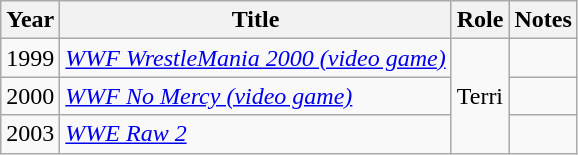<table class="wikitable sortable">
<tr>
<th>Year</th>
<th>Title</th>
<th>Role</th>
<th class="unsortable">Notes</th>
</tr>
<tr>
<td>1999</td>
<td><em><a href='#'>WWF WrestleMania 2000 (video game)</a></em></td>
<td rowspan="3">Terri</td>
<td></td>
</tr>
<tr>
<td>2000</td>
<td><em><a href='#'>WWF No Mercy (video game)</a></em></td>
<td></td>
</tr>
<tr>
<td>2003</td>
<td><em><a href='#'>WWE Raw 2</a></em></td>
<td></td>
</tr>
</table>
